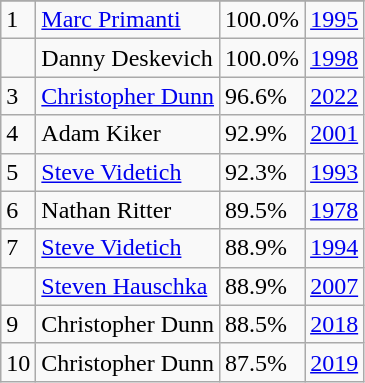<table class="wikitable">
<tr>
</tr>
<tr>
<td>1</td>
<td><a href='#'>Marc Primanti</a></td>
<td><abbr>100.0%</abbr></td>
<td><a href='#'>1995</a></td>
</tr>
<tr>
<td></td>
<td>Danny Deskevich</td>
<td><abbr>100.0%</abbr></td>
<td><a href='#'>1998</a></td>
</tr>
<tr>
<td>3</td>
<td><a href='#'>Christopher Dunn</a></td>
<td><abbr>96.6%</abbr></td>
<td><a href='#'>2022</a></td>
</tr>
<tr>
<td>4</td>
<td>Adam Kiker</td>
<td><abbr>92.9%</abbr></td>
<td><a href='#'>2001</a></td>
</tr>
<tr>
<td>5</td>
<td><a href='#'>Steve Videtich</a></td>
<td><abbr>92.3%</abbr></td>
<td><a href='#'>1993</a></td>
</tr>
<tr>
<td>6</td>
<td>Nathan Ritter</td>
<td><abbr>89.5%</abbr></td>
<td><a href='#'>1978</a></td>
</tr>
<tr>
<td>7</td>
<td><a href='#'>Steve Videtich</a></td>
<td><abbr>88.9%</abbr></td>
<td><a href='#'>1994</a></td>
</tr>
<tr>
<td></td>
<td><a href='#'>Steven Hauschka</a></td>
<td><abbr>88.9%</abbr></td>
<td><a href='#'>2007</a></td>
</tr>
<tr>
<td>9</td>
<td>Christopher Dunn</td>
<td><abbr>88.5%</abbr></td>
<td><a href='#'>2018</a></td>
</tr>
<tr>
<td>10</td>
<td>Christopher Dunn</td>
<td><abbr>87.5%</abbr></td>
<td><a href='#'>2019</a></td>
</tr>
</table>
